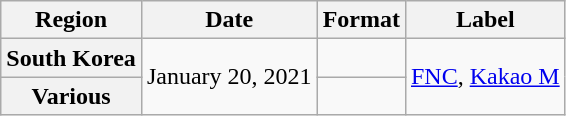<table class="wikitable plainrowheaders">
<tr>
<th scope="col">Region</th>
<th>Date</th>
<th>Format</th>
<th>Label</th>
</tr>
<tr>
<th scope="row">South Korea</th>
<td rowspan="2">January 20, 2021</td>
<td></td>
<td rowspan="2"><a href='#'>FNC</a>, <a href='#'>Kakao M</a></td>
</tr>
<tr>
<th scope="row">Various</th>
<td></td>
</tr>
</table>
